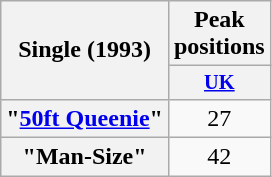<table class="wikitable plainrowheaders">
<tr>
<th scope="col" rowspan="2">Single (1993)</th>
<th scope="col" colspan="1">Peak<br>positions</th>
</tr>
<tr>
<th style="width:3em; font-size:85%"><a href='#'>UK</a><br></th>
</tr>
<tr>
<th scope="row">"<a href='#'>50ft Queenie</a>"</th>
<td align="center">27</td>
</tr>
<tr>
<th scope="row">"Man-Size"</th>
<td align="center">42</td>
</tr>
</table>
